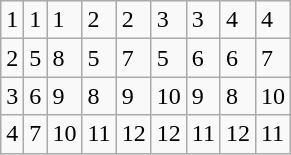<table class="wikitable">
<tr>
<td>1</td>
<td>1</td>
<td>1</td>
<td>2</td>
<td>2</td>
<td>3</td>
<td>3</td>
<td>4</td>
<td>4</td>
</tr>
<tr>
<td>2</td>
<td>5</td>
<td>8</td>
<td>5</td>
<td>7</td>
<td>5</td>
<td>6</td>
<td>6</td>
<td>7</td>
</tr>
<tr>
<td>3</td>
<td>6</td>
<td>9</td>
<td>8</td>
<td>9</td>
<td>10</td>
<td>9</td>
<td>8</td>
<td>10</td>
</tr>
<tr>
<td>4</td>
<td>7</td>
<td>10</td>
<td>11</td>
<td>12</td>
<td>12</td>
<td>11</td>
<td>12</td>
<td>11</td>
</tr>
</table>
